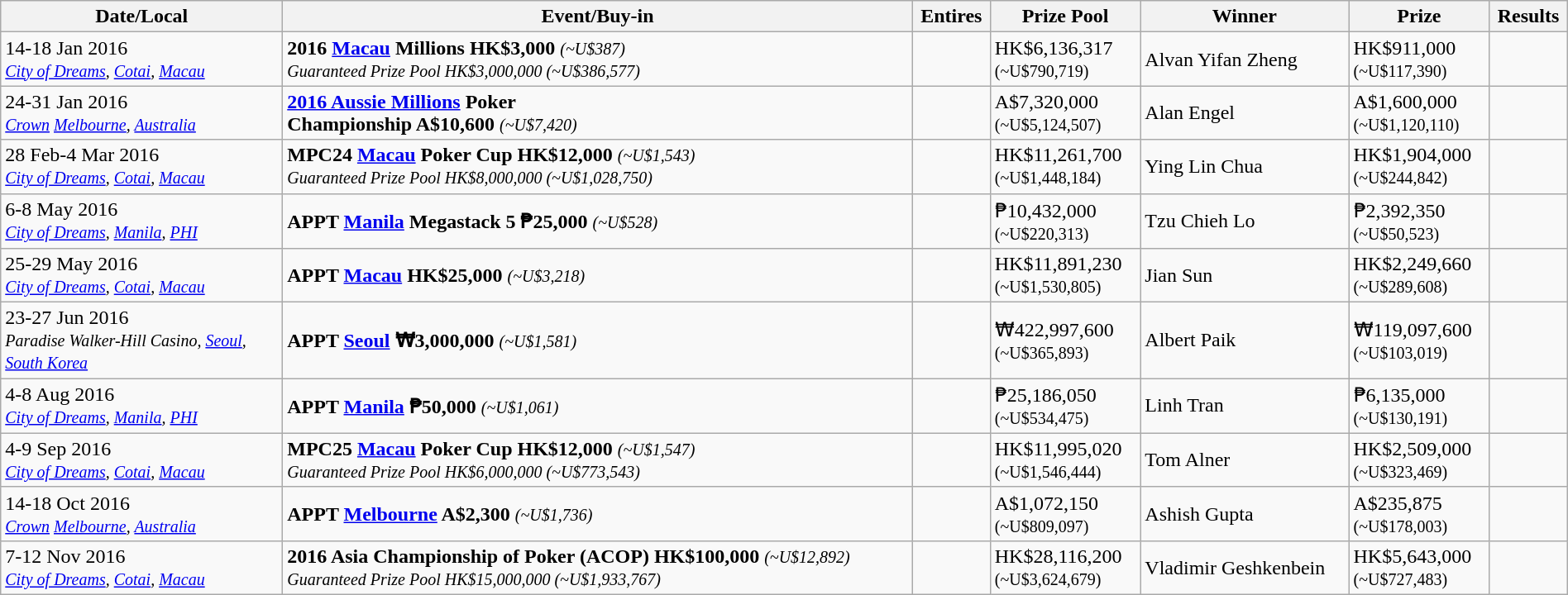<table class="wikitable" width="100%">
<tr>
<th width="18%">Date/Local</th>
<th !width="15%">Event/Buy-in</th>
<th !width="10%">Entires</th>
<th !width="10%">Prize Pool</th>
<th !width="27%">Winner</th>
<th !width="10%">Prize</th>
<th !width="10%">Results</th>
</tr>
<tr>
<td>14-18 Jan 2016<br><small><em><a href='#'>City of Dreams</a>, <a href='#'>Cotai</a>, <a href='#'>Macau</a></em></small></td>
<td> <strong>2016 <a href='#'>Macau</a> Millions HK$3,000</strong> <em><small>(~U$387)</small></em><br><small><em>Guaranteed Prize Pool HK$3,000,000 (~U$386,577)</em></small></td>
<td></td>
<td>HK$6,136,317<br><small>(~U$790,719)</small></td>
<td> Alvan Yifan Zheng</td>
<td>HK$911,000<br><small>(~U$117,390)</small></td>
<td></td>
</tr>
<tr>
<td>24-31 Jan 2016<br><small><em><a href='#'>Crown</a> <a href='#'>Melbourne</a>, <a href='#'>Australia</a></em></small></td>
<td> <strong><a href='#'>2016 Aussie Millions</a> Poker<br>Championship A$10,600</strong> <em><small>(~U$7,420)</small></em></td>
<td></td>
<td>A$7,320,000<br><small>(~U$5,124,507)</small></td>
<td> Alan Engel</td>
<td>A$1,600,000<br><small>(~U$1,120,110)</small></td>
<td></td>
</tr>
<tr>
<td>28 Feb-4 Mar 2016<br><small><em><a href='#'>City of Dreams</a>, <a href='#'>Cotai</a>, <a href='#'>Macau</a></em></small></td>
<td> <strong>MPC24 <a href='#'>Macau</a> Poker Cup HK$12,000</strong> <em><small>(~U$1,543)</small></em><br><small><em>Guaranteed Prize Pool HK$8,000,000 (~U$1,028,750)</em></small></td>
<td></td>
<td>HK$11,261,700<br><small>(~U$1,448,184)</small></td>
<td> Ying Lin Chua</td>
<td>HK$1,904,000<br><small>(~U$244,842)</small></td>
<td></td>
</tr>
<tr>
<td>6-8 May 2016<br><small><em><a href='#'>City of Dreams</a>, <a href='#'>Manila</a>, <a href='#'>PHI</a></em></small></td>
<td> <strong>APPT <a href='#'>Manila</a> Megastack 5 ₱25,000</strong> <em><small>(~U$528)</small></em></td>
<td></td>
<td>₱10,432,000<br><small>(~U$220,313)</small></td>
<td> Tzu Chieh Lo</td>
<td>₱2,392,350<br><small>(~U$50,523)</small></td>
<td></td>
</tr>
<tr>
<td>25-29 May 2016<br><small><em><a href='#'>City of Dreams</a>, <a href='#'>Cotai</a>, <a href='#'>Macau</a></em></small></td>
<td> <strong>APPT <a href='#'>Macau</a> HK$25,000</strong> <em><small>(~U$3,218)</small></em></td>
<td></td>
<td>HK$11,891,230<br><small>(~U$1,530,805)</small></td>
<td> Jian Sun</td>
<td>HK$2,249,660<br><small>(~U$289,608)</small></td>
<td></td>
</tr>
<tr>
<td>23-27 Jun 2016<br><small><em>Paradise Walker-Hill Casino, <a href='#'>Seoul</a>, <a href='#'>South Korea</a></em></small></td>
<td> <strong>APPT <a href='#'>Seoul</a> ₩3,000,000</strong> <em><small>(~U$1,581)</small></em></td>
<td></td>
<td>₩422,997,600<br><small>(~U$365,893)</small></td>
<td> Albert Paik</td>
<td>₩119,097,600	<br><small>(~U$103,019)</small></td>
<td></td>
</tr>
<tr>
<td>4-8 Aug 2016<br><small><em><a href='#'>City of Dreams</a>, <a href='#'>Manila</a>, <a href='#'>PHI</a></em></small></td>
<td> <strong>APPT <a href='#'>Manila</a> ₱50,000</strong> <em><small>(~U$1,061)</small></em></td>
<td></td>
<td>₱25,186,050<br><small>(~U$534,475)</small></td>
<td> Linh Tran</td>
<td>₱6,135,000<br><small>(~U$130,191)</small></td>
<td></td>
</tr>
<tr>
<td>4-9 Sep 2016<br><small><em><a href='#'>City of Dreams</a>, <a href='#'>Cotai</a>, <a href='#'>Macau</a></em></small></td>
<td> <strong>MPC25 <a href='#'>Macau</a> Poker Cup HK$12,000</strong> <em><small>(~U$1,547)</small></em><br><small><em>Guaranteed Prize Pool HK$6,000,000 (~U$773,543)</em></small></td>
<td></td>
<td>HK$11,995,020<br><small>(~U$1,546,444)</small></td>
<td> Tom Alner</td>
<td>HK$2,509,000<br><small>(~U$323,469)</small></td>
<td></td>
</tr>
<tr>
<td>14-18 Oct 2016<br><small><em><a href='#'>Crown</a> <a href='#'>Melbourne</a>, <a href='#'>Australia</a></em></small></td>
<td> <strong>APPT <a href='#'>Melbourne</a> A$2,300</strong> <em><small>(~U$1,736)</small></em></td>
<td></td>
<td>A$1,072,150<br><small>(~U$809,097)</small></td>
<td> Ashish Gupta</td>
<td>A$235,875<br><small>(~U$178,003)</small></td>
<td></td>
</tr>
<tr>
<td>7-12 Nov 2016<br><small><em><a href='#'>City of Dreams</a>, <a href='#'>Cotai</a>, <a href='#'>Macau</a></em></small></td>
<td> <strong>2016 Asia Championship of Poker (ACOP) HK$100,000</strong> <em><small>(~U$12,892)</small></em><br><small><em>Guaranteed Prize Pool HK$15,000,000 (~U$1,933,767)</em></small></td>
<td></td>
<td>HK$28,116,200<br><small>(~U$3,624,679)</small></td>
<td> Vladimir Geshkenbein</td>
<td>HK$5,643,000<br><small>(~U$727,483)</small></td>
<td></td>
</tr>
</table>
